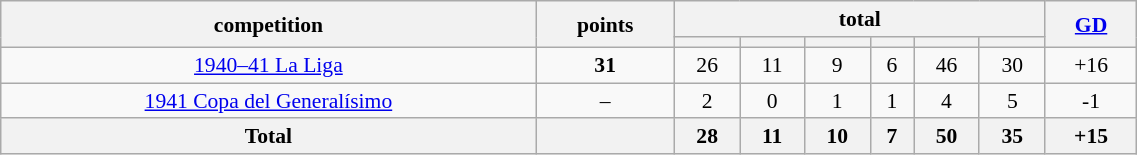<table class="wikitable" style="font-size:90%;width:60%;float:left;text-align:center;">
<tr>
<th rowspan="2">competition</th>
<th rowspan="2">points</th>
<th colspan="6">total</th>
<th rowspan="2"><a href='#'>GD</a></th>
</tr>
<tr>
<th></th>
<th></th>
<th></th>
<th></th>
<th></th>
<th></th>
</tr>
<tr>
<td><a href='#'>1940–41 La Liga</a></td>
<td><strong>31</strong></td>
<td>26</td>
<td>11</td>
<td>9</td>
<td>6</td>
<td>46</td>
<td>30</td>
<td>+16</td>
</tr>
<tr>
<td><a href='#'>1941 Copa del Generalísimo</a></td>
<td>–</td>
<td>2</td>
<td>0</td>
<td>1</td>
<td>1</td>
<td>4</td>
<td>5</td>
<td>-1</td>
</tr>
<tr>
<th>Total</th>
<th></th>
<th>28</th>
<th>11</th>
<th>10</th>
<th>7</th>
<th>50</th>
<th>35</th>
<th>+15</th>
</tr>
</table>
